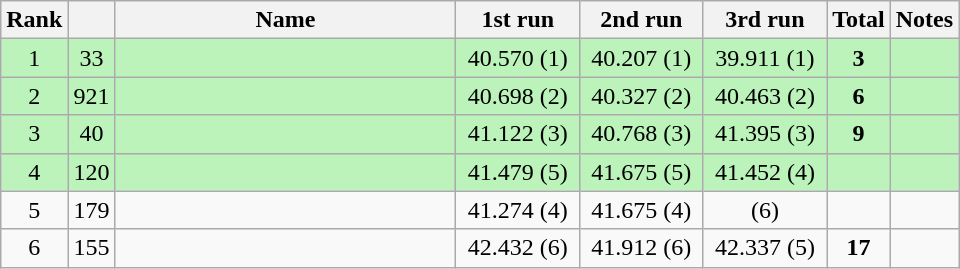<table class="sortable wikitable" style="text-align:center;">
<tr>
<th width="30">Rank</th>
<th width="20"></th>
<th width="220">Name</th>
<th width="75">1st run</th>
<th width="75">2nd run</th>
<th width="75">3rd run</th>
<th width="30">Total</th>
<th width="30">Notes</th>
</tr>
<tr bgcolor=#bbf3bb>
<td>1</td>
<td>33</td>
<td align="left"></td>
<td>40.570 (1)</td>
<td>40.207 (1)</td>
<td>39.911 (1)</td>
<td><strong>3</strong></td>
<td></td>
</tr>
<tr bgcolor=#bbf3bb>
<td>2</td>
<td>921</td>
<td align="left"></td>
<td>40.698 (2)</td>
<td>40.327 (2)</td>
<td>40.463 (2)</td>
<td><strong>6</strong></td>
<td></td>
</tr>
<tr bgcolor=#bbf3bb>
<td>3</td>
<td>40</td>
<td align="left"></td>
<td>41.122 (3)</td>
<td>40.768 (3)</td>
<td>41.395 (3)</td>
<td><strong>9</strong></td>
<td></td>
</tr>
<tr bgcolor=#bbf3bb>
<td>4</td>
<td>120</td>
<td align="left"></td>
<td>41.479 (5)</td>
<td>41.675 (5)</td>
<td>41.452 (4)</td>
<td><strong></strong></td>
<td></td>
</tr>
<tr>
<td>5</td>
<td>179</td>
<td align="left"></td>
<td>41.274 (4)</td>
<td>41.675 (4)</td>
<td> (6)</td>
<td><strong></strong></td>
<td></td>
</tr>
<tr>
<td>6</td>
<td>155</td>
<td align="left"></td>
<td>42.432 (6)</td>
<td>41.912 (6)</td>
<td>42.337 (5)</td>
<td><strong>17</strong></td>
<td></td>
</tr>
</table>
